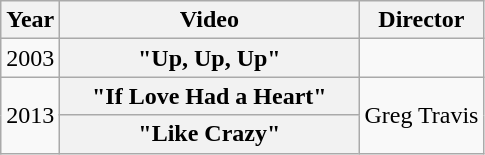<table class="wikitable plainrowheaders">
<tr>
<th>Year</th>
<th style="width:12em;">Video</th>
<th>Director</th>
</tr>
<tr>
<td>2003</td>
<th scope="row">"Up, Up, Up"</th>
<td></td>
</tr>
<tr>
<td rowspan="2">2013</td>
<th scope="row">"If Love Had a Heart"</th>
<td rowspan="2">Greg Travis</td>
</tr>
<tr>
<th scope="row">"Like Crazy"</th>
</tr>
</table>
